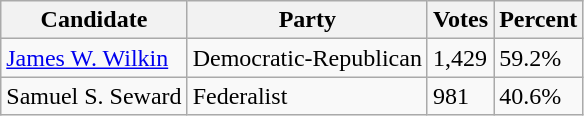<table class=wikitable>
<tr>
<th>Candidate</th>
<th>Party</th>
<th>Votes</th>
<th>Percent</th>
</tr>
<tr>
<td><a href='#'>James W. Wilkin</a></td>
<td>Democratic-Republican</td>
<td>1,429</td>
<td>59.2%</td>
</tr>
<tr>
<td>Samuel S. Seward</td>
<td>Federalist</td>
<td>981</td>
<td>40.6%</td>
</tr>
</table>
